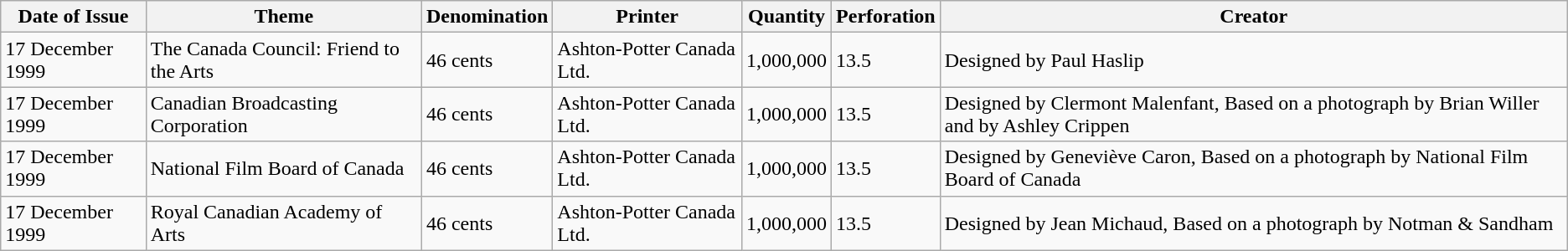<table class="wikitable sortable">
<tr>
<th>Date of Issue</th>
<th>Theme</th>
<th>Denomination</th>
<th>Printer</th>
<th>Quantity</th>
<th>Perforation</th>
<th>Creator</th>
</tr>
<tr>
<td>17 December 1999</td>
<td>The Canada Council: Friend to the Arts </td>
<td>46 cents</td>
<td>Ashton-Potter Canada Ltd.</td>
<td>1,000,000</td>
<td>13.5</td>
<td>Designed by Paul Haslip</td>
</tr>
<tr>
<td>17 December 1999</td>
<td>Canadian Broadcasting Corporation </td>
<td>46 cents</td>
<td>Ashton-Potter Canada Ltd.</td>
<td>1,000,000</td>
<td>13.5</td>
<td>Designed by Clermont Malenfant, Based on a photograph by Brian Willer and by Ashley Crippen</td>
</tr>
<tr>
<td>17 December 1999</td>
<td>National Film Board of Canada </td>
<td>46 cents</td>
<td>Ashton-Potter Canada Ltd.</td>
<td>1,000,000</td>
<td>13.5</td>
<td>Designed by Geneviève Caron, Based on a photograph by National Film Board of Canada</td>
</tr>
<tr>
<td>17 December 1999</td>
<td>Royal Canadian Academy of Arts </td>
<td>46 cents</td>
<td>Ashton-Potter Canada Ltd.</td>
<td>1,000,000</td>
<td>13.5</td>
<td>Designed by Jean Michaud, Based on a photograph by Notman & Sandham</td>
</tr>
</table>
